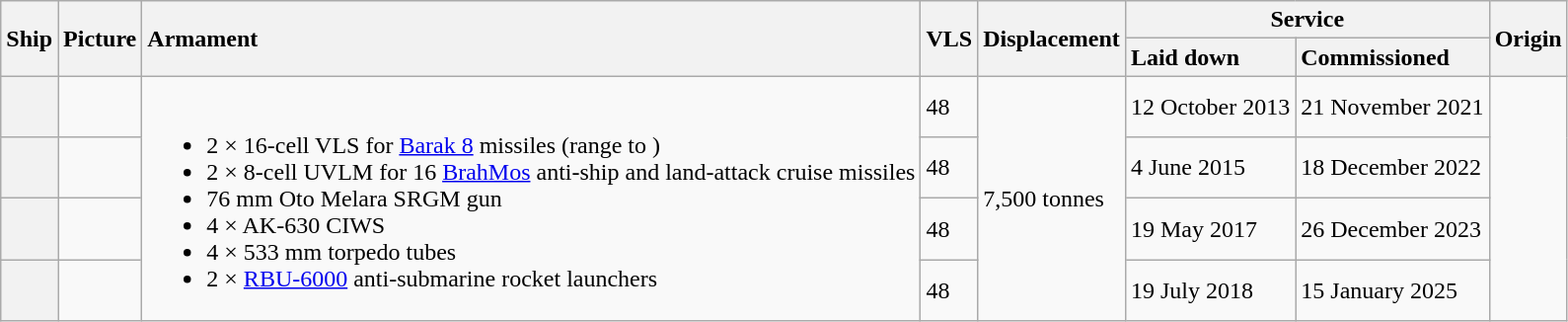<table class="wikitable">
<tr>
<th align= center scope=col rowspan=2 style="text-align:left; ">Ship</th>
<th align= center scope=col rowspan=2 style="text-align:left; ">Picture</th>
<th align= center scope=col rowspan=2 style="text-align:left; ">Armament</th>
<th rowspan="2">VLS</th>
<th rowspan="2" align="center" scope="col" style="text-align:left; ">Displacement</th>
<th align= center scope=col colspan=2 style="text-align:center; ">Service</th>
<th align= center scope=col rowspan=2 style="text-align:left; ">Origin</th>
</tr>
<tr>
<th align= center scope=col style="text-align:left; ">Laid down</th>
<th align= center scope=col style="text-align:left; ">Commissioned</th>
</tr>
<tr>
<th scope="row"></th>
<td></td>
<td rowspan=4><br><ul><li>2 × 16-cell VLS for <a href='#'>Barak 8</a> missiles (range  to )</li><li>2 × 8-cell UVLM for 16 <a href='#'>BrahMos</a> anti-ship and land-attack cruise missiles</li><li>76 mm Oto Melara SRGM gun</li><li>4 × AK-630 CIWS</li><li>4 × 533 mm torpedo tubes</li><li>2 × <a href='#'>RBU-6000</a> anti-submarine rocket launchers</li></ul></td>
<td>48</td>
<td rowspan="4">7,500 tonnes</td>
<td>12 October 2013</td>
<td>21 November 2021</td>
<td rowspan=4></td>
</tr>
<tr>
<th scope="row"></th>
<td></td>
<td>48</td>
<td>4 June 2015</td>
<td>18 December 2022</td>
</tr>
<tr>
<th scope="row"></th>
<td></td>
<td>48</td>
<td>19 May 2017</td>
<td>26 December 2023</td>
</tr>
<tr>
<th scope="row"></th>
<td></td>
<td>48</td>
<td>19 July 2018</td>
<td>15 January 2025</td>
</tr>
</table>
